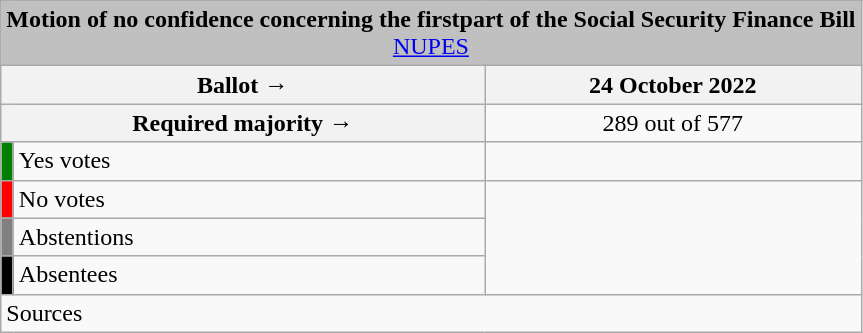<table class="wikitable" style="text-align:center;">
<tr>
<td colspan="3" align="center" bgcolor="#C0C0C0"><strong>Motion of no confidence concerning the firstpart of the Social Security Finance Bill        </strong><br> <a href='#'>NUPES</a></td>
</tr>
<tr>
<th colspan="2" style="width:150px;">Ballot →</th>
<th>24 October 2022</th>
</tr>
<tr>
<th colspan="2">Required majority →</th>
<td>289 out of 577 </td>
</tr>
<tr>
<th style="width:1px; background:green;"></th>
<td style="text-align:left;">Yes votes</td>
<td></td>
</tr>
<tr>
<th style="background:red;"></th>
<td style="text-align:left;">No votes</td>
<td rowspan="3"></td>
</tr>
<tr>
<th style="background:gray;"></th>
<td style="text-align:left;">Abstentions</td>
</tr>
<tr>
<th style="background:black;"></th>
<td style="text-align:left;">Absentees</td>
</tr>
<tr>
<td style="text-align:left;" colspan="3">Sources</td>
</tr>
</table>
